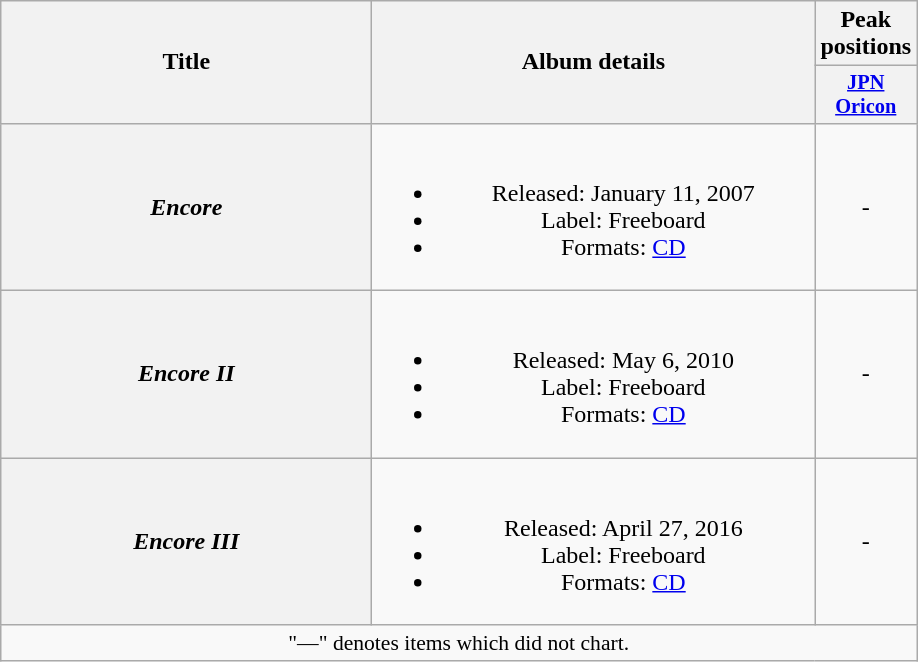<table class="wikitable plainrowheaders" style="text-align:center;">
<tr>
<th style="width:15em;" rowspan="2">Title</th>
<th style="width:18em;" rowspan="2">Album details</th>
<th colspan="1">Peak positions</th>
</tr>
<tr>
<th style="width:3em;font-size:85%"><a href='#'>JPN<br>Oricon</a><br></th>
</tr>
<tr>
<th scope="row"><em>Encore</em></th>
<td><br><ul><li>Released: January 11, 2007</li><li>Label: Freeboard</li><li>Formats: <a href='#'>CD</a></li></ul></td>
<td>-</td>
</tr>
<tr>
<th scope="row"><em>Encore II</em></th>
<td><br><ul><li>Released: May 6, 2010</li><li>Label: Freeboard</li><li>Formats: <a href='#'>CD</a></li></ul></td>
<td>-</td>
</tr>
<tr>
<th scope="row"><em>Encore III</em></th>
<td><br><ul><li>Released: April 27, 2016</li><li>Label: Freeboard</li><li>Formats: <a href='#'>CD</a></li></ul></td>
<td>-</td>
</tr>
<tr>
<td colspan="11" align="center" style="font-size:90%;">"—" denotes items which did not chart.</td>
</tr>
</table>
